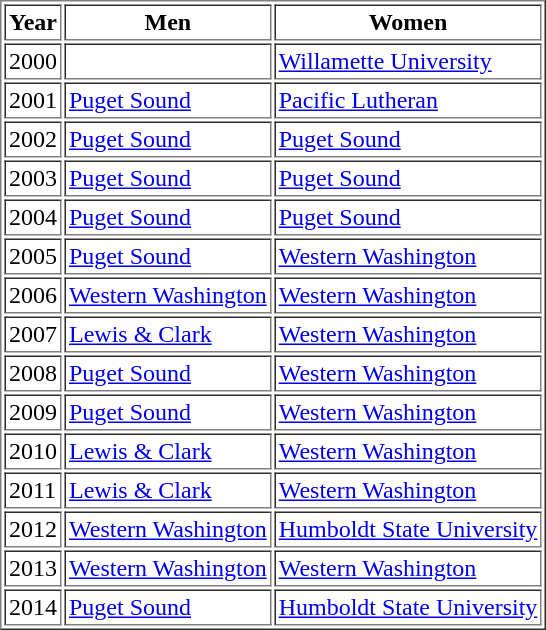<table border="1" cellpadding="2">
<tr>
<th>Year</th>
<th>Men</th>
<th>Women</th>
</tr>
<tr>
<td>2000</td>
<td></td>
<td><a href='#'>Willamette University</a></td>
</tr>
<tr>
<td>2001</td>
<td><a href='#'>Puget Sound</a></td>
<td><a href='#'>Pacific Lutheran</a></td>
</tr>
<tr>
<td>2002</td>
<td><a href='#'>Puget Sound</a></td>
<td><a href='#'>Puget Sound</a></td>
</tr>
<tr>
<td>2003</td>
<td><a href='#'>Puget Sound</a></td>
<td><a href='#'>Puget Sound</a></td>
</tr>
<tr>
<td>2004</td>
<td><a href='#'>Puget Sound</a></td>
<td><a href='#'>Puget Sound</a></td>
</tr>
<tr>
<td>2005</td>
<td><a href='#'>Puget Sound</a></td>
<td><a href='#'>Western Washington</a></td>
</tr>
<tr>
<td>2006</td>
<td><a href='#'>Western Washington</a></td>
<td><a href='#'>Western Washington</a></td>
</tr>
<tr>
<td>2007</td>
<td><a href='#'>Lewis & Clark</a></td>
<td><a href='#'>Western Washington</a></td>
</tr>
<tr>
<td>2008</td>
<td><a href='#'>Puget Sound</a></td>
<td><a href='#'>Western Washington</a></td>
</tr>
<tr>
<td>2009</td>
<td><a href='#'>Puget Sound</a></td>
<td><a href='#'>Western Washington</a></td>
</tr>
<tr>
<td>2010</td>
<td><a href='#'>Lewis & Clark</a></td>
<td><a href='#'>Western Washington</a></td>
</tr>
<tr>
<td>2011</td>
<td><a href='#'>Lewis & Clark</a></td>
<td><a href='#'>Western Washington</a></td>
</tr>
<tr>
<td>2012</td>
<td><a href='#'>Western Washington</a></td>
<td><a href='#'>Humboldt State University</a></td>
</tr>
<tr>
<td>2013</td>
<td><a href='#'>Western Washington</a></td>
<td><a href='#'>Western Washington</a></td>
</tr>
<tr>
<td>2014</td>
<td><a href='#'>Puget Sound</a></td>
<td><a href='#'>Humboldt State University</a><br></td>
</tr>
</table>
